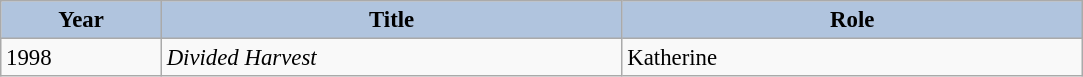<table class="wikitable" style="font-size: 95%;">
<tr>
<th style="background:#B0C4DE;" width="100">Year</th>
<th style="background:#B0C4DE;" width="300">Title</th>
<th style="background:#B0C4DE;" width="300">Role</th>
</tr>
<tr>
<td>1998</td>
<td><em>Divided Harvest</em></td>
<td>Katherine</td>
</tr>
</table>
